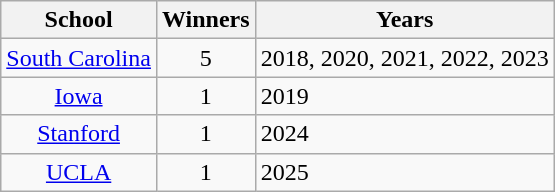<table class="wikitable sortable"; style="text-align:center";>
<tr>
<th>School</th>
<th>Winners</th>
<th class="unsortable">Years</th>
</tr>
<tr>
<td><a href='#'>South Carolina</a></td>
<td>5</td>
<td align=left>2018, 2020, 2021, 2022, 2023</td>
</tr>
<tr>
<td><a href='#'>Iowa</a></td>
<td>1</td>
<td align=left>2019</td>
</tr>
<tr>
<td><a href='#'>Stanford</a></td>
<td>1</td>
<td align=left>2024</td>
</tr>
<tr>
<td><a href='#'>UCLA</a></td>
<td>1</td>
<td align=left>2025</td>
</tr>
</table>
